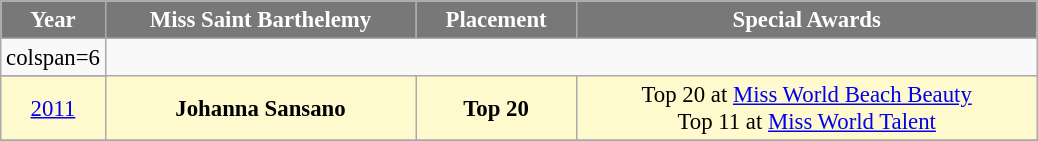<table class="wikitable sortable" style="font-size: 95%; text-align:center">
<tr>
<th width="30" style="background-color:#787878;color:#FFFFFF;">Year</th>
<th width="200" style="background-color:#787878;color:#FFFFFF;">Miss Saint Barthelemy</th>
<th width="100" style="background-color:#787878;color:#FFFFFF;">Placement</th>
<th width="300" style="background-color:#787878;color:#FFFFFF;">Special Awards</th>
</tr>
<tr>
<td>colspan=6 </td>
</tr>
<tr>
</tr>
<tr style="background-color:#FFFACD;">
<td><a href='#'>2011</a></td>
<td><strong>Johanna Sansano</strong></td>
<td><strong>Top 20</strong></td>
<td>Top 20 at <a href='#'>Miss World Beach Beauty</a><br>Top 11 at <a href='#'>Miss World Talent</a></td>
</tr>
<tr>
</tr>
</table>
